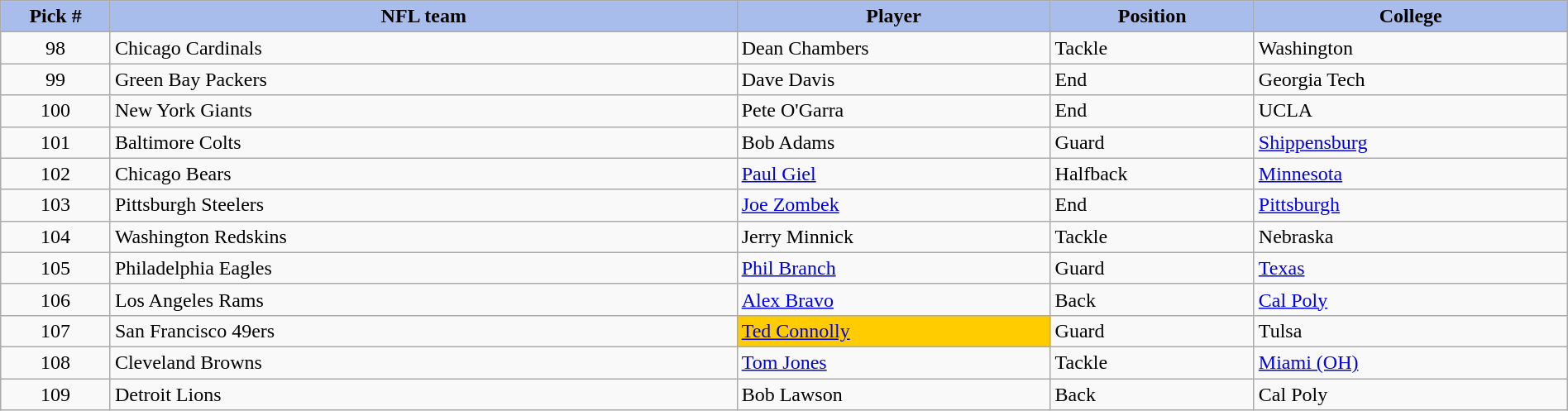<table class="wikitable sortable sortable" style="width: 100%">
<tr>
<th style="background:#a8bdec; width:7%;">Pick #</th>
<th style="width:40%; background:#a8bdec;">NFL team</th>
<th style="width:20%; background:#a8bdec;">Player</th>
<th style="width:13%; background:#a8bdec;">Position</th>
<th style="background:#A8BDEC;">College</th>
</tr>
<tr>
<td align=center>98</td>
<td>Chicago Cardinals</td>
<td>Dean Chambers</td>
<td>Tackle</td>
<td>Washington</td>
</tr>
<tr>
<td align=center>99</td>
<td>Green Bay Packers</td>
<td>Dave Davis</td>
<td>End</td>
<td>Georgia Tech</td>
</tr>
<tr>
<td align=center>100</td>
<td>New York Giants</td>
<td>Pete O'Garra</td>
<td>End</td>
<td>UCLA</td>
</tr>
<tr>
<td align=center>101</td>
<td>Baltimore Colts</td>
<td>Bob Adams</td>
<td>Guard</td>
<td><a href='#'>Shippensburg</a></td>
</tr>
<tr>
<td align=center>102</td>
<td>Chicago Bears</td>
<td><a href='#'>Paul Giel</a></td>
<td>Halfback</td>
<td><a href='#'>Minnesota</a></td>
</tr>
<tr>
<td align=center>103</td>
<td>Pittsburgh Steelers</td>
<td><a href='#'>Joe Zombek</a></td>
<td>End</td>
<td><a href='#'>Pittsburgh</a></td>
</tr>
<tr>
<td align=center>104</td>
<td>Washington Redskins</td>
<td>Jerry Minnick</td>
<td>Tackle</td>
<td>Nebraska</td>
</tr>
<tr>
<td align=center>105</td>
<td>Philadelphia Eagles</td>
<td><a href='#'>Phil Branch</a></td>
<td>Guard</td>
<td><a href='#'>Texas</a></td>
</tr>
<tr>
<td align=center>106</td>
<td>Los Angeles Rams</td>
<td><a href='#'>Alex Bravo</a></td>
<td>Back</td>
<td><a href='#'>Cal Poly</a></td>
</tr>
<tr>
<td align=center>107</td>
<td>San Francisco 49ers</td>
<td style="background:#fc0;"><a href='#'>Ted Connolly</a></td>
<td>Guard</td>
<td>Tulsa</td>
</tr>
<tr>
<td align=center>108</td>
<td>Cleveland Browns</td>
<td><a href='#'>Tom Jones</a></td>
<td>Tackle</td>
<td><a href='#'>Miami (OH)</a></td>
</tr>
<tr>
<td align=center>109</td>
<td>Detroit Lions</td>
<td>Bob Lawson</td>
<td>Back</td>
<td>Cal Poly</td>
</tr>
</table>
